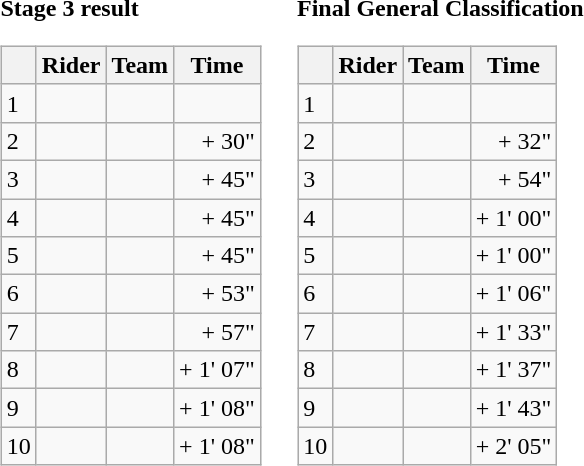<table>
<tr>
<td><strong>Stage 3 result</strong><br><table class="wikitable">
<tr>
<th></th>
<th>Rider</th>
<th>Team</th>
<th>Time</th>
</tr>
<tr>
<td>1</td>
<td> </td>
<td></td>
<td style="text-align:right;"></td>
</tr>
<tr>
<td>2</td>
<td> </td>
<td></td>
<td style="text-align:right;">+ 30"</td>
</tr>
<tr>
<td>3</td>
<td></td>
<td></td>
<td style="text-align:right;">+ 45"</td>
</tr>
<tr>
<td>4</td>
<td></td>
<td></td>
<td style="text-align:right;">+ 45"</td>
</tr>
<tr>
<td>5</td>
<td> </td>
<td></td>
<td style="text-align:right;">+ 45"</td>
</tr>
<tr>
<td>6</td>
<td></td>
<td></td>
<td style="text-align:right;">+ 53"</td>
</tr>
<tr>
<td>7</td>
<td></td>
<td></td>
<td style="text-align:right;">+ 57"</td>
</tr>
<tr>
<td>8</td>
<td></td>
<td></td>
<td style="text-align:right;">+ 1' 07"</td>
</tr>
<tr>
<td>9</td>
<td></td>
<td></td>
<td style="text-align:right;">+ 1' 08"</td>
</tr>
<tr>
<td>10</td>
<td></td>
<td></td>
<td style="text-align:right;">+ 1' 08"</td>
</tr>
</table>
</td>
<td></td>
<td><strong>Final General Classification</strong><br><table class="wikitable">
<tr>
<th></th>
<th>Rider</th>
<th>Team</th>
<th>Time</th>
</tr>
<tr>
<td>1</td>
<td> </td>
<td></td>
<td style="text-align:right;"></td>
</tr>
<tr>
<td>2</td>
<td> </td>
<td></td>
<td style="text-align:right;">+ 32"</td>
</tr>
<tr>
<td>3</td>
<td> </td>
<td></td>
<td style="text-align:right;">+ 54"</td>
</tr>
<tr>
<td>4</td>
<td></td>
<td></td>
<td style="text-align:right;">+ 1' 00"</td>
</tr>
<tr>
<td>5</td>
<td> </td>
<td></td>
<td style="text-align:right;">+ 1' 00"</td>
</tr>
<tr>
<td>6</td>
<td></td>
<td></td>
<td style="text-align:right;">+ 1' 06"</td>
</tr>
<tr>
<td>7</td>
<td> </td>
<td></td>
<td style="text-align:right;">+ 1' 33"</td>
</tr>
<tr>
<td>8</td>
<td></td>
<td></td>
<td style="text-align:right;">+ 1' 37"</td>
</tr>
<tr>
<td>9</td>
<td></td>
<td></td>
<td style="text-align:right;">+ 1' 43"</td>
</tr>
<tr>
<td>10</td>
<td> </td>
<td></td>
<td style="text-align:right;">+ 2' 05"</td>
</tr>
</table>
</td>
</tr>
</table>
